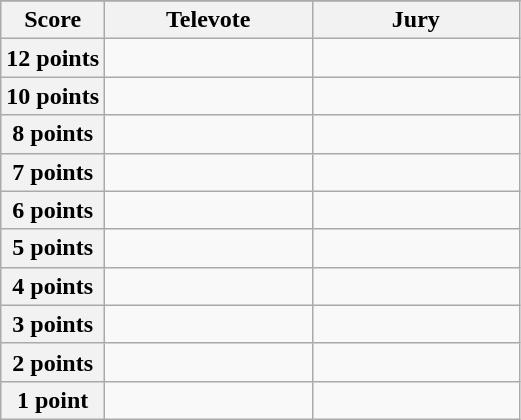<table class="wikitable">
<tr>
</tr>
<tr>
<th scope="col" width="20%">Score</th>
<th scope="col" width="40%">Televote</th>
<th scope="col" width="40%">Jury</th>
</tr>
<tr>
<th scope="row">12 points</th>
<td></td>
<td></td>
</tr>
<tr>
<th scope="row">10 points</th>
<td></td>
<td></td>
</tr>
<tr>
<th scope="row">8 points</th>
<td></td>
<td></td>
</tr>
<tr>
<th scope="row">7 points</th>
<td></td>
<td></td>
</tr>
<tr>
<th scope="row">6 points</th>
<td></td>
<td></td>
</tr>
<tr>
<th scope="row">5 points</th>
<td></td>
<td></td>
</tr>
<tr>
<th scope="row">4 points</th>
<td></td>
<td></td>
</tr>
<tr>
<th scope="row">3 points</th>
<td></td>
<td></td>
</tr>
<tr>
<th scope="row">2 points</th>
<td></td>
<td></td>
</tr>
<tr>
<th scope="row">1 point</th>
<td></td>
<td></td>
</tr>
</table>
